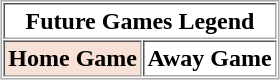<table border="1" cellpadding="2" cellspacing="1" style="margin:auto; border:1px solid #aaa;">
<tr>
<th colspan="2">Future Games Legend</th>
</tr>
<tr>
<th style="background:#f7e1d7;">Home Game<br></th>
<th>Away Game</th>
</tr>
</table>
